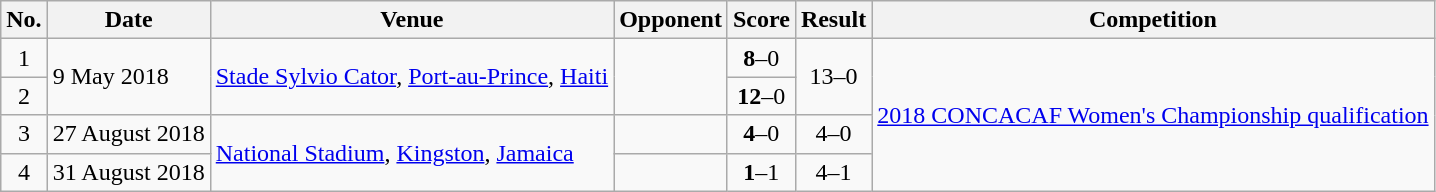<table class="wikitable">
<tr>
<th>No.</th>
<th>Date</th>
<th>Venue</th>
<th>Opponent</th>
<th>Score</th>
<th>Result</th>
<th>Competition</th>
</tr>
<tr>
<td style="text-align:center;">1</td>
<td rowspan=2>9 May 2018</td>
<td rowspan=2><a href='#'>Stade Sylvio Cator</a>, <a href='#'>Port-au-Prince</a>, <a href='#'>Haiti</a></td>
<td rowspan=2></td>
<td style="text-align:center;"><strong>8</strong>–0</td>
<td rowspan=2 style="text-align:center;">13–0</td>
<td rowspan=4><a href='#'>2018 CONCACAF Women's Championship qualification</a></td>
</tr>
<tr style="text-align:center;">
<td>2</td>
<td><strong>12</strong>–0</td>
</tr>
<tr>
<td style="text-align:center;">3</td>
<td>27 August 2018</td>
<td rowspan=2><a href='#'>National Stadium</a>, <a href='#'>Kingston</a>, <a href='#'>Jamaica</a></td>
<td></td>
<td style="text-align:center;"><strong>4</strong>–0</td>
<td style="text-align:center;">4–0</td>
</tr>
<tr>
<td style="text-align:center;">4</td>
<td>31 August 2018</td>
<td></td>
<td style="text-align:center;"><strong>1</strong>–1</td>
<td style="text-align:center;">4–1</td>
</tr>
</table>
